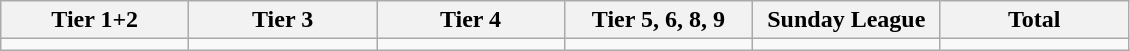<table class="wikitable">
<tr>
<th width="15%">Tier 1+2</th>
<th width="15%">Tier 3</th>
<th width="15%">Tier 4</th>
<th width="15%">Tier 5, 6, 8, 9</th>
<th width="15%">Sunday League</th>
<th width="15%">Total</th>
</tr>
<tr>
<td></td>
<td></td>
<td></td>
<td></td>
<td></td>
<td></td>
</tr>
</table>
